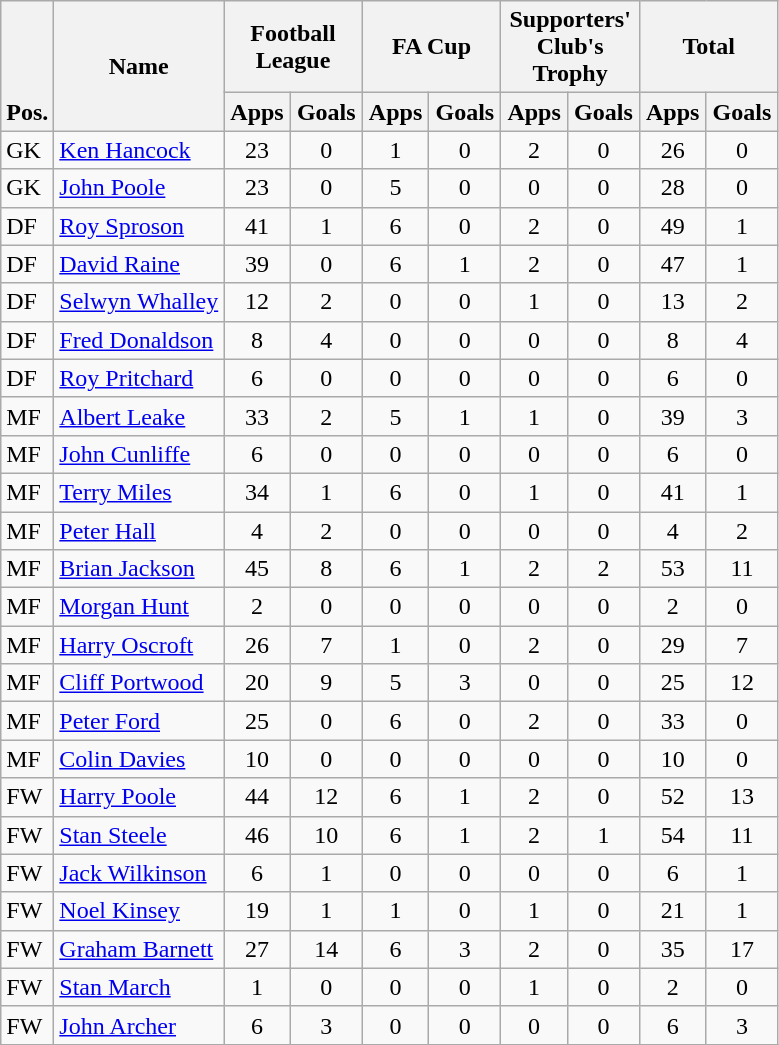<table class="wikitable" style="text-align:center">
<tr>
<th rowspan="2" valign="bottom">Pos.</th>
<th rowspan="2">Name</th>
<th colspan="2" width="85">Football League</th>
<th colspan="2" width="85">FA Cup</th>
<th colspan="2" width="85">Supporters' Club's Trophy</th>
<th colspan="2" width="85">Total</th>
</tr>
<tr>
<th>Apps</th>
<th>Goals</th>
<th>Apps</th>
<th>Goals</th>
<th>Apps</th>
<th>Goals</th>
<th>Apps</th>
<th>Goals</th>
</tr>
<tr>
<td align="left">GK</td>
<td align="left"> <a href='#'>Ken Hancock</a></td>
<td>23</td>
<td>0</td>
<td>1</td>
<td>0</td>
<td>2</td>
<td>0</td>
<td>26</td>
<td>0</td>
</tr>
<tr>
<td align="left">GK</td>
<td align="left"> <a href='#'>John Poole</a></td>
<td>23</td>
<td>0</td>
<td>5</td>
<td>0</td>
<td>0</td>
<td>0</td>
<td>28</td>
<td>0</td>
</tr>
<tr>
<td align="left">DF</td>
<td align="left"> <a href='#'>Roy Sproson</a></td>
<td>41</td>
<td>1</td>
<td>6</td>
<td>0</td>
<td>2</td>
<td>0</td>
<td>49</td>
<td>1</td>
</tr>
<tr>
<td align="left">DF</td>
<td align="left"> <a href='#'>David Raine</a></td>
<td>39</td>
<td>0</td>
<td>6</td>
<td>1</td>
<td>2</td>
<td>0</td>
<td>47</td>
<td>1</td>
</tr>
<tr>
<td align="left">DF</td>
<td align="left"> <a href='#'>Selwyn Whalley</a></td>
<td>12</td>
<td>2</td>
<td>0</td>
<td>0</td>
<td>1</td>
<td>0</td>
<td>13</td>
<td>2</td>
</tr>
<tr>
<td align="left">DF</td>
<td align="left"> <a href='#'>Fred Donaldson</a></td>
<td>8</td>
<td>4</td>
<td>0</td>
<td>0</td>
<td>0</td>
<td>0</td>
<td>8</td>
<td>4</td>
</tr>
<tr>
<td align="left">DF</td>
<td align="left"> <a href='#'>Roy Pritchard</a></td>
<td>6</td>
<td>0</td>
<td>0</td>
<td>0</td>
<td>0</td>
<td>0</td>
<td>6</td>
<td>0</td>
</tr>
<tr>
<td align="left">MF</td>
<td align="left"> <a href='#'>Albert Leake</a></td>
<td>33</td>
<td>2</td>
<td>5</td>
<td>1</td>
<td>1</td>
<td>0</td>
<td>39</td>
<td>3</td>
</tr>
<tr>
<td align="left">MF</td>
<td align="left"> <a href='#'>John Cunliffe</a></td>
<td>6</td>
<td>0</td>
<td>0</td>
<td>0</td>
<td>0</td>
<td>0</td>
<td>6</td>
<td>0</td>
</tr>
<tr>
<td align="left">MF</td>
<td align="left"> <a href='#'>Terry Miles</a></td>
<td>34</td>
<td>1</td>
<td>6</td>
<td>0</td>
<td>1</td>
<td>0</td>
<td>41</td>
<td>1</td>
</tr>
<tr>
<td align="left">MF</td>
<td align="left"> <a href='#'>Peter Hall</a></td>
<td>4</td>
<td>2</td>
<td>0</td>
<td>0</td>
<td>0</td>
<td>0</td>
<td>4</td>
<td>2</td>
</tr>
<tr>
<td align="left">MF</td>
<td align="left"> <a href='#'>Brian Jackson</a></td>
<td>45</td>
<td>8</td>
<td>6</td>
<td>1</td>
<td>2</td>
<td>2</td>
<td>53</td>
<td>11</td>
</tr>
<tr>
<td align="left">MF</td>
<td align="left"> <a href='#'>Morgan Hunt</a></td>
<td>2</td>
<td>0</td>
<td>0</td>
<td>0</td>
<td>0</td>
<td>0</td>
<td>2</td>
<td>0</td>
</tr>
<tr>
<td align="left">MF</td>
<td align="left"> <a href='#'>Harry Oscroft</a></td>
<td>26</td>
<td>7</td>
<td>1</td>
<td>0</td>
<td>2</td>
<td>0</td>
<td>29</td>
<td>7</td>
</tr>
<tr>
<td align="left">MF</td>
<td align="left"> <a href='#'>Cliff Portwood</a></td>
<td>20</td>
<td>9</td>
<td>5</td>
<td>3</td>
<td>0</td>
<td>0</td>
<td>25</td>
<td>12</td>
</tr>
<tr>
<td align="left">MF</td>
<td align="left"> <a href='#'>Peter Ford</a></td>
<td>25</td>
<td>0</td>
<td>6</td>
<td>0</td>
<td>2</td>
<td>0</td>
<td>33</td>
<td>0</td>
</tr>
<tr>
<td align="left">MF</td>
<td align="left"> <a href='#'>Colin Davies</a></td>
<td>10</td>
<td>0</td>
<td>0</td>
<td>0</td>
<td>0</td>
<td>0</td>
<td>10</td>
<td>0</td>
</tr>
<tr>
<td align="left">FW</td>
<td align="left"> <a href='#'>Harry Poole</a></td>
<td>44</td>
<td>12</td>
<td>6</td>
<td>1</td>
<td>2</td>
<td>0</td>
<td>52</td>
<td>13</td>
</tr>
<tr>
<td align="left">FW</td>
<td align="left"> <a href='#'>Stan Steele</a></td>
<td>46</td>
<td>10</td>
<td>6</td>
<td>1</td>
<td>2</td>
<td>1</td>
<td>54</td>
<td>11</td>
</tr>
<tr>
<td align="left">FW</td>
<td align="left"> <a href='#'>Jack Wilkinson</a></td>
<td>6</td>
<td>1</td>
<td>0</td>
<td>0</td>
<td>0</td>
<td>0</td>
<td>6</td>
<td>1</td>
</tr>
<tr>
<td align="left">FW</td>
<td align="left"> <a href='#'>Noel Kinsey</a></td>
<td>19</td>
<td>1</td>
<td>1</td>
<td>0</td>
<td>1</td>
<td>0</td>
<td>21</td>
<td>1</td>
</tr>
<tr>
<td align="left">FW</td>
<td align="left"> <a href='#'>Graham Barnett</a></td>
<td>27</td>
<td>14</td>
<td>6</td>
<td>3</td>
<td>2</td>
<td>0</td>
<td>35</td>
<td>17</td>
</tr>
<tr>
<td align="left">FW</td>
<td align="left"> <a href='#'>Stan March</a></td>
<td>1</td>
<td>0</td>
<td>0</td>
<td>0</td>
<td>1</td>
<td>0</td>
<td>2</td>
<td>0</td>
</tr>
<tr>
<td align="left">FW</td>
<td align="left"> <a href='#'>John Archer</a></td>
<td>6</td>
<td>3</td>
<td>0</td>
<td>0</td>
<td>0</td>
<td>0</td>
<td>6</td>
<td>3</td>
</tr>
<tr>
</tr>
</table>
